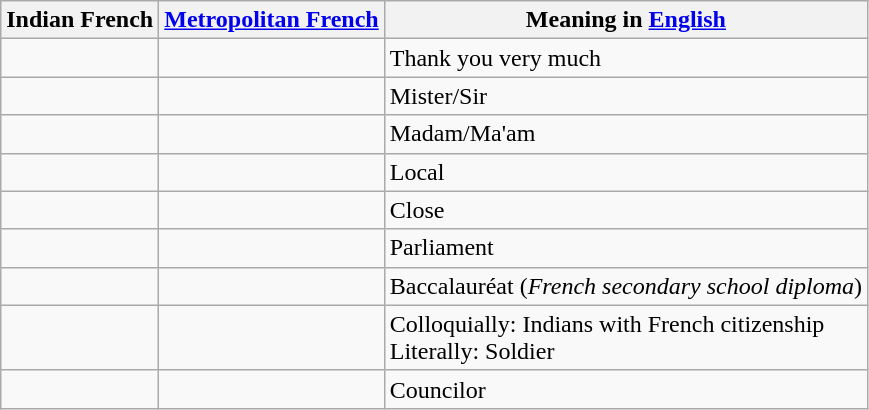<table class="wikitable">
<tr>
<th>Indian French</th>
<th><a href='#'>Metropolitan French</a></th>
<th>Meaning in <a href='#'>English</a></th>
</tr>
<tr>
<td></td>
<td></td>
<td>Thank you very much</td>
</tr>
<tr>
<td></td>
<td></td>
<td>Mister/Sir</td>
</tr>
<tr>
<td></td>
<td></td>
<td>Madam/Ma'am</td>
</tr>
<tr>
<td></td>
<td></td>
<td>Local</td>
</tr>
<tr>
<td></td>
<td></td>
<td>Close</td>
</tr>
<tr>
<td></td>
<td></td>
<td>Parliament</td>
</tr>
<tr>
<td></td>
<td></td>
<td>Baccalauréat (<em>French secondary school diploma</em>)</td>
</tr>
<tr>
<td></td>
<td></td>
<td>Colloquially: Indians with French citizenship<br>Literally: Soldier</td>
</tr>
<tr>
<td></td>
<td></td>
<td>Councilor</td>
</tr>
</table>
